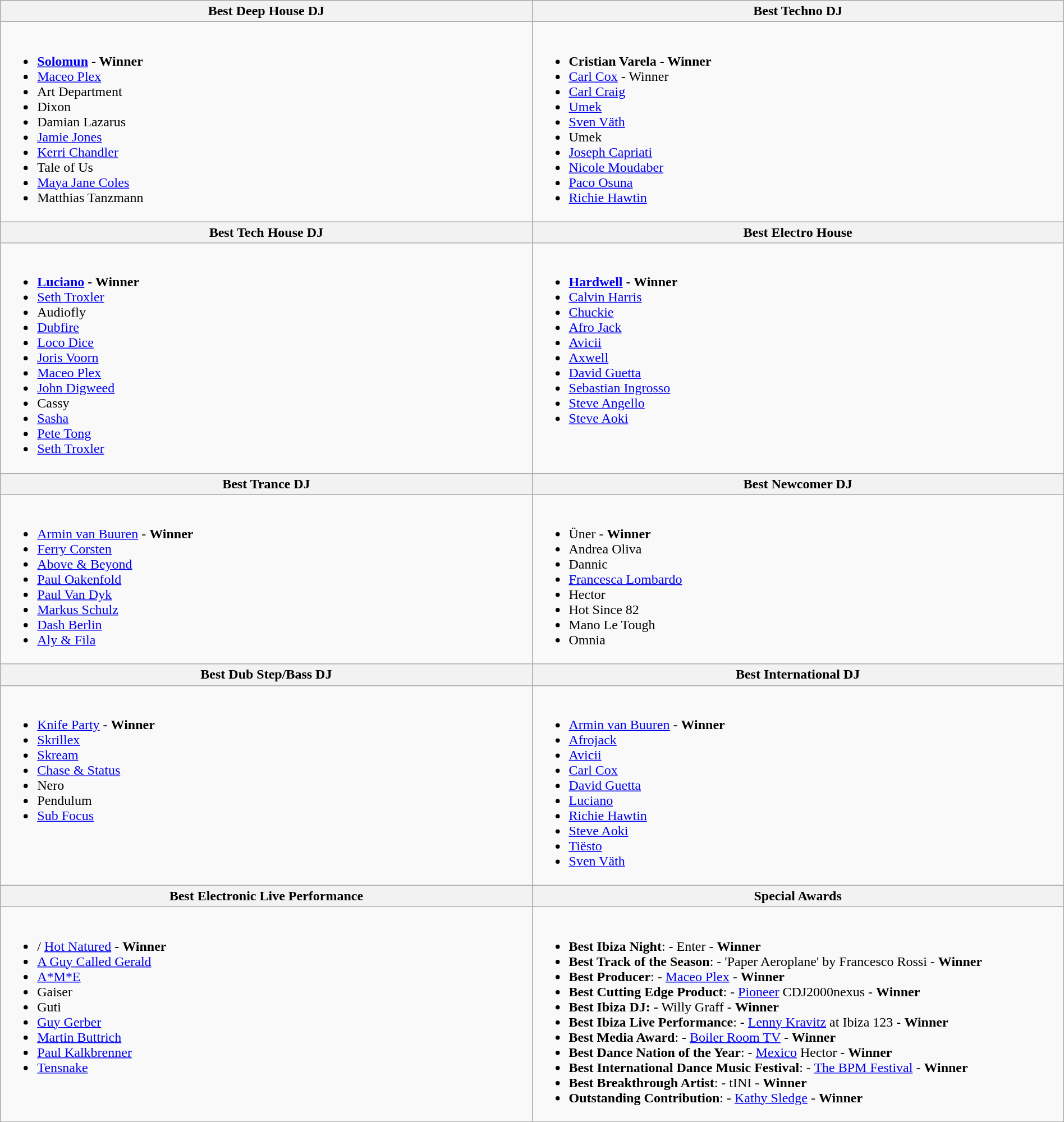<table class=wikitable width="100%">
<tr>
<th width="50%"><strong>Best Deep House DJ</strong></th>
<th width="50%"><strong>Best Techno DJ</strong></th>
</tr>
<tr>
<td valign="top"><br><ul><li><strong> <a href='#'>Solomun</a> - Winner</strong></li><li><a href='#'>Maceo Plex</a></li><li>Art Department</li><li>Dixon</li><li>Damian Lazarus</li><li><a href='#'>Jamie Jones</a></li><li><a href='#'>Kerri Chandler</a></li><li>Tale of Us</li><li><a href='#'>Maya Jane Coles</a></li><li>Matthias Tanzmann</li></ul></td>
<td valign="top"><br><ul><li><strong> Cristian Varela - Winner</strong></li><li><a href='#'>Carl Cox</a> - Winner</li><li><a href='#'>Carl Craig</a></li><li><a href='#'>Umek</a></li><li><a href='#'>Sven Väth</a></li><li>Umek</li><li><a href='#'>Joseph Capriati</a></li><li><a href='#'>Nicole Moudaber</a></li><li><a href='#'>Paco Osuna</a></li><li><a href='#'>Richie Hawtin</a></li></ul></td>
</tr>
<tr>
<th width="50%"><strong>Best Tech House DJ</strong></th>
<th width="50%"><strong>Best Electro House</strong></th>
</tr>
<tr>
<td valign="top"><br><ul><li><strong> <a href='#'>Luciano</a> - Winner</strong></li><li><a href='#'>Seth Troxler</a></li><li>Audiofly</li><li><a href='#'>Dubfire</a></li><li><a href='#'>Loco Dice</a></li><li><a href='#'>Joris Voorn</a></li><li><a href='#'>Maceo Plex</a></li><li><a href='#'>John Digweed</a></li><li>Cassy</li><li><a href='#'>Sasha</a></li><li><a href='#'>Pete Tong</a></li><li><a href='#'>Seth Troxler</a></li></ul></td>
<td valign="top"><br><ul><li><strong>  <a href='#'>Hardwell</a> - Winner</strong></li><li><a href='#'>Calvin Harris</a></li><li><a href='#'>Chuckie</a></li><li><a href='#'>Afro Jack</a></li><li><a href='#'>Avicii</a></li><li><a href='#'>Axwell</a></li><li><a href='#'>David Guetta</a></li><li><a href='#'>Sebastian Ingrosso</a></li><li><a href='#'>Steve Angello</a></li><li><a href='#'>Steve Aoki</a></li></ul></td>
</tr>
<tr>
<th width="50%"><strong>Best Trance DJ</strong></th>
<th width="50%"><strong>Best Newcomer DJ</strong></th>
</tr>
<tr>
<td valign="top"><br><ul><li> <a href='#'>Armin van Buuren</a> - <strong>Winner</strong></li><li><a href='#'>Ferry Corsten</a></li><li><a href='#'>Above & Beyond</a></li><li><a href='#'>Paul Oakenfold</a></li><li><a href='#'>Paul Van Dyk</a></li><li><a href='#'>Markus Schulz</a></li><li><a href='#'>Dash Berlin</a></li><li><a href='#'>Aly & Fila</a></li></ul></td>
<td valign="top"><br><ul><li> Üner - <strong>Winner</strong></li><li>Andrea Oliva</li><li>Dannic</li><li><a href='#'>Francesca Lombardo</a></li><li>Hector</li><li>Hot Since 82</li><li>Mano Le Tough</li><li>Omnia</li></ul></td>
</tr>
<tr>
<th width="50%"><strong>Best Dub Step/Bass DJ</strong></th>
<th width="50%"><strong>Best International DJ</strong></th>
</tr>
<tr>
<td valign="top"><br><ul><li> <a href='#'>Knife Party</a> - <strong>Winner</strong></li><li><a href='#'>Skrillex</a></li><li><a href='#'>Skream</a></li><li><a href='#'>Chase & Status</a></li><li>Nero</li><li>Pendulum</li><li><a href='#'>Sub Focus</a></li></ul></td>
<td valign="top"><br><ul><li> <a href='#'>Armin van Buuren</a> - <strong>Winner</strong></li><li><a href='#'>Afrojack</a></li><li><a href='#'>Avicii</a></li><li><a href='#'>Carl Cox</a></li><li><a href='#'>David Guetta</a></li><li><a href='#'>Luciano</a></li><li><a href='#'>Richie Hawtin</a></li><li><a href='#'>Steve Aoki</a></li><li><a href='#'>Tiësto</a></li><li><a href='#'>Sven Väth</a></li></ul></td>
</tr>
<tr>
<th width="50%"><strong>Best Electronic Live Performance</strong></th>
<th width="50%"><strong>Special Awards</strong></th>
</tr>
<tr>
<td valign="top"><br><ul><li>/  <a href='#'>Hot Natured</a> - <strong>Winner</strong></li><li><a href='#'>A Guy Called Gerald</a></li><li><a href='#'>A*M*E</a></li><li>Gaiser</li><li>Guti</li><li><a href='#'>Guy Gerber</a></li><li><a href='#'>Martin Buttrich</a></li><li><a href='#'>Paul Kalkbrenner</a></li><li><a href='#'>Tensnake</a></li></ul></td>
<td valign="top"><br><ul><li><strong>Best Ibiza Night</strong>: -  Enter - <strong>Winner</strong></li><li><strong>Best Track of the Season</strong>: -  'Paper Aeroplane' by Francesco Rossi - <strong>Winner</strong></li><li><strong>Best Producer</strong>: -  <a href='#'>Maceo Plex</a> - <strong>Winner</strong></li><li><strong>Best Cutting Edge Product</strong>: -  <a href='#'>Pioneer</a> CDJ2000nexus - <strong>Winner</strong></li><li><strong>Best Ibiza DJ:</strong> -  Willy Graff - <strong>Winner</strong></li><li><strong>Best Ibiza Live Performance</strong>: -  <a href='#'>Lenny Kravitz</a> at Ibiza 123 - <strong>Winner</strong></li><li><strong>Best Media Award</strong>: -  <a href='#'>Boiler Room TV</a> - <strong>Winner</strong></li><li><strong>Best Dance Nation of the Year</strong>: -  <a href='#'>Mexico</a> Hector - <strong>Winner</strong></li><li><strong>Best International Dance Music Festival</strong>: -  <a href='#'>The BPM Festival</a> - <strong>Winner</strong></li><li><strong>Best Breakthrough Artist</strong>: -  tINI - <strong>Winner</strong></li><li><strong>Outstanding Contribution</strong>: -  <a href='#'>Kathy Sledge</a> - <strong>Winner</strong></li></ul></td>
</tr>
</table>
